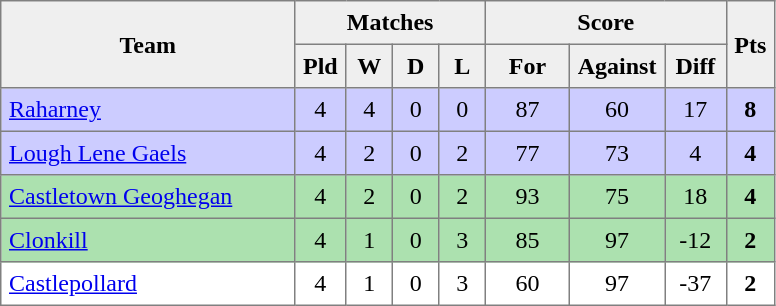<table style=border-collapse:collapse border=1 cellspacing=0 cellpadding=5>
<tr align=center bgcolor=#efefef>
<th rowspan=2 width=185>Team</th>
<th colspan=4>Matches</th>
<th colspan=3>Score</th>
<th rowspan=2width=20>Pts</th>
</tr>
<tr align=center bgcolor=#efefef>
<th width=20>Pld</th>
<th width=20>W</th>
<th width=20>D</th>
<th width=20>L</th>
<th width=45>For</th>
<th width=45>Against</th>
<th width=30>Diff</th>
</tr>
<tr align=center style="background:#ccccff;">
<td style="text-align:left;"> <a href='#'>Raharney</a></td>
<td>4</td>
<td>4</td>
<td>0</td>
<td>0</td>
<td>87</td>
<td>60</td>
<td>17</td>
<td><strong>8</strong></td>
</tr>
<tr align=center style="background:#ccccff;">
<td style="text-align:left;"> <a href='#'>Lough Lene Gaels</a></td>
<td>4</td>
<td>2</td>
<td>0</td>
<td>2</td>
<td>77</td>
<td>73</td>
<td>4</td>
<td><strong>4</strong></td>
</tr>
<tr align=center style="background:#ACE1AF;">
<td style="text-align:left;"> <a href='#'>Castletown Geoghegan</a></td>
<td>4</td>
<td>2</td>
<td>0</td>
<td>2</td>
<td>93</td>
<td>75</td>
<td>18</td>
<td><strong>4</strong></td>
</tr>
<tr align=center style="background:#ACE1AF;">
<td style="text-align:left;"> <a href='#'>Clonkill</a></td>
<td>4</td>
<td>1</td>
<td>0</td>
<td>3</td>
<td>85</td>
<td>97</td>
<td>-12</td>
<td><strong>2</strong></td>
</tr>
<tr align=center style=>
<td style="text-align:left;"> <a href='#'>Castlepollard</a></td>
<td>4</td>
<td>1</td>
<td>0</td>
<td>3</td>
<td>60</td>
<td>97</td>
<td>-37</td>
<td><strong>2</strong></td>
</tr>
</table>
